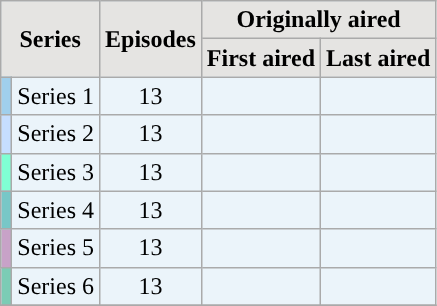<table class="wikitable plainrowheaders" style="text-align:center; background:#EBF4FA;">
<tr>
<th colspan="2" rowspan="2" style="background:#E5E4E2">Series</th>
<th rowspan="2" style="background:#E5E4E2">Episodes</th>
<th colspan="2" style="background:#E5E4E2">Originally aired</th>
</tr>
<tr>
<th style="background:#E5E4E2">First aired</th>
<th style="background:#E5E4E2">Last aired</th>
</tr>
<tr>
<th style="background:#A0CFEC"></th>
<td>Series 1</td>
<td>13</td>
<td></td>
<td></td>
</tr>
<tr>
<th style="background:#C6DEFF"></th>
<td>Series 2</td>
<td>13</td>
<td></td>
<td></td>
</tr>
<tr>
<th style="background:#7FFFD4"></th>
<td>Series 3</td>
<td>13</td>
<td></td>
<td></td>
</tr>
<tr>
<th style="background:#78C7C7"></th>
<td>Series 4</td>
<td>13</td>
<td></td>
<td></td>
</tr>
<tr>
<th style="background:#C8A2C8"></th>
<td>Series 5</td>
<td>13</td>
<td></td>
<td></td>
</tr>
<tr>
<th style="background:#7BCCB5"></th>
<td>Series 6</td>
<td>13</td>
<td></td>
<td></td>
</tr>
<tr>
</tr>
</table>
